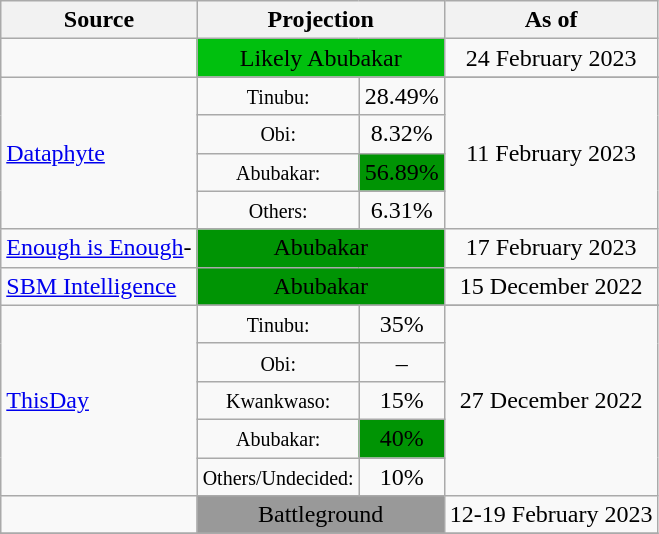<table class="wikitable" style="text-align:center">
<tr>
<th>Source</th>
<th colspan=2>Projection</th>
<th>As of</th>
</tr>
<tr>
<td align="left"></td>
<td colspan=2 bgcolor=#00c00e>Likely Abubakar</td>
<td>24 February 2023</td>
</tr>
<tr>
<td rowspan=5 align="left"><a href='#'>Dataphyte</a></td>
</tr>
<tr>
<td><small>Tinubu:</small></td>
<td>28.49%</td>
<td rowspan=4>11 February 2023</td>
</tr>
<tr>
<td><small>Obi:</small></td>
<td>8.32%</td>
</tr>
<tr>
<td><small>Abubakar:</small></td>
<td bgcolor=#009404>56.89%</td>
</tr>
<tr>
<td><small>Others:</small></td>
<td>6.31%</td>
</tr>
<tr>
<td align="left"><a href='#'>Enough is Enough</a>-<br></td>
<td colspan=2 bgcolor=#009404>Abubakar</td>
<td>17 February 2023</td>
</tr>
<tr>
<td align="left"><a href='#'>SBM Intelligence</a></td>
<td colspan=2 bgcolor=#009404>Abubakar</td>
<td>15 December 2022</td>
</tr>
<tr>
<td rowspan=6 align="left"><a href='#'>ThisDay</a></td>
</tr>
<tr>
<td><small>Tinubu:</small></td>
<td>35%</td>
<td rowspan=5>27 December 2022</td>
</tr>
<tr>
<td><small>Obi:</small></td>
<td>–</td>
</tr>
<tr>
<td><small>Kwankwaso:</small></td>
<td>15%</td>
</tr>
<tr>
<td><small>Abubakar:</small></td>
<td bgcolor=#009404>40%</td>
</tr>
<tr>
<td><small>Others/Undecided:</small></td>
<td>10%</td>
</tr>
<tr>
<td align="left"></td>
<td colspan=2 bgcolor=#999999>Battleground</td>
<td>12-19 February 2023</td>
</tr>
<tr>
</tr>
</table>
